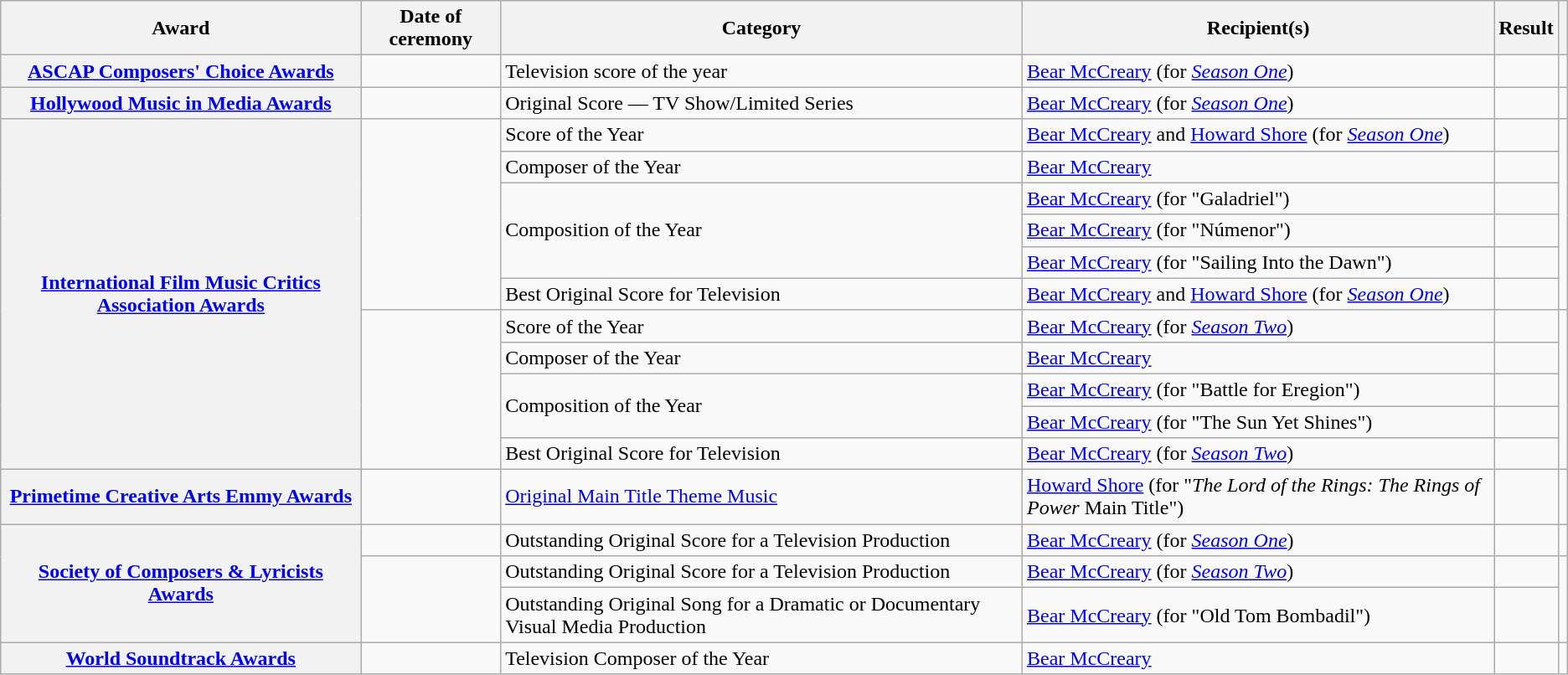<table class="wikitable sortable plainrowheaders">
<tr>
<th scope="col">Award</th>
<th scope="col">Date of ceremony</th>
<th scope="col">Category</th>
<th scope="col">Recipient(s)</th>
<th scope="col">Result</th>
<th scope="col" class="unsortable"></th>
</tr>
<tr>
<th scope="row" style="text-align:center;"><a href='#'>ASCAP Composers' Choice Awards</a></th>
<td></td>
<td>Television score of the year</td>
<td><a href='#'>Bear McCreary</a> (for <em><a href='#'>Season One</a></em>)</td>
<td></td>
<td style="text-align:center"></td>
</tr>
<tr>
<th scope="row" style="text-align:center;"><a href='#'>Hollywood Music in Media Awards</a></th>
<td><a href='#'></a></td>
<td>Original Score — TV Show/Limited Series</td>
<td><a href='#'>Bear McCreary</a> (for <em><a href='#'>Season One</a></em>)</td>
<td></td>
<td style="text-align:center"></td>
</tr>
<tr>
<th scope="row" rowspan="11" style="text-align:center;"><a href='#'>International Film Music Critics Association Awards</a></th>
<td rowspan="6"></td>
<td>Score of the Year</td>
<td><a href='#'>Bear McCreary</a> and <a href='#'>Howard Shore</a> (for <em><a href='#'>Season One</a></em>)</td>
<td></td>
<td rowspan="6" style="text-align:center"></td>
</tr>
<tr>
<td>Composer of the Year</td>
<td><a href='#'>Bear McCreary</a></td>
<td></td>
</tr>
<tr>
<td rowspan="3">Composition of the Year</td>
<td><a href='#'>Bear McCreary</a> (for "Galadriel")</td>
<td></td>
</tr>
<tr>
<td><a href='#'>Bear McCreary</a> (for "Númenor")</td>
<td></td>
</tr>
<tr>
<td><a href='#'>Bear McCreary</a> (for "Sailing Into the Dawn")</td>
<td></td>
</tr>
<tr>
<td>Best Original Score for Television</td>
<td><a href='#'>Bear McCreary</a> and <a href='#'>Howard Shore</a> (for <em><a href='#'>Season One</a></em>)</td>
<td></td>
</tr>
<tr>
<td rowspan="5"></td>
<td>Score of the Year</td>
<td><a href='#'>Bear McCreary</a> (for <em><a href='#'>Season Two</a></em>)</td>
<td></td>
<td rowspan="5" style="text-align:center"></td>
</tr>
<tr>
<td>Composer of the Year</td>
<td><a href='#'>Bear McCreary</a></td>
<td></td>
</tr>
<tr>
<td rowspan="2">Composition of the Year</td>
<td><a href='#'>Bear McCreary</a> (for "Battle for Eregion")</td>
<td></td>
</tr>
<tr>
<td><a href='#'>Bear McCreary</a> (for "The Sun Yet Shines")</td>
<td></td>
</tr>
<tr>
<td>Best Original Score for Television</td>
<td><a href='#'>Bear McCreary</a> (for <em><a href='#'>Season Two</a></em>)</td>
<td></td>
</tr>
<tr>
<th scope="row" style="text-align:center;"><a href='#'>Primetime Creative Arts Emmy Awards</a></th>
<td><a href='#'></a></td>
<td><a href='#'>Original Main Title Theme Music</a></td>
<td><a href='#'>Howard Shore</a> (for "<em>The Lord of the Rings: The Rings of Power</em> Main Title")</td>
<td></td>
<td style="text-align:center"></td>
</tr>
<tr>
<th scope="row" rowspan="3" style="text-align:center;"><a href='#'>Society of Composers & Lyricists Awards</a></th>
<td></td>
<td>Outstanding Original Score for a Television Production</td>
<td><a href='#'>Bear McCreary</a> (for <em><a href='#'>Season One</a></em>)</td>
<td></td>
<td style="text-align:center"></td>
</tr>
<tr>
<td rowspan="2"></td>
<td>Outstanding Original Score for a Television Production</td>
<td><a href='#'>Bear McCreary</a> (for <em><a href='#'>Season Two</a></em>)</td>
<td></td>
<td rowspan="2" style="text-align:center"></td>
</tr>
<tr>
<td>Outstanding Original Song for a Dramatic or Documentary Visual Media Production</td>
<td><a href='#'>Bear McCreary</a> (for "Old Tom Bombadil")</td>
<td></td>
</tr>
<tr>
<th scope="row" style="text-align:center;"><a href='#'>World Soundtrack Awards</a></th>
<td></td>
<td>Television Composer of the Year</td>
<td><a href='#'>Bear McCreary</a></td>
<td></td>
<td style="text-align:center"></td>
</tr>
</table>
